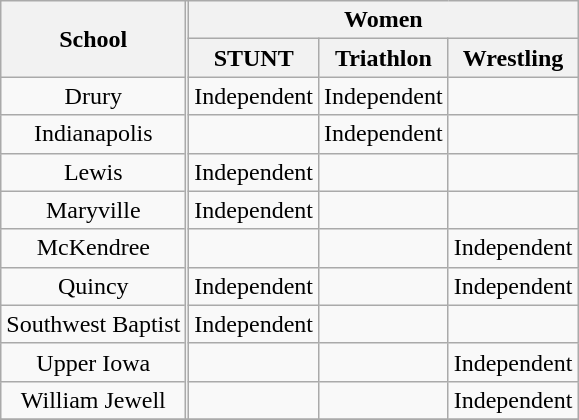<table class="wikitable" style="text-align:center">
<tr>
<th rowspan=2>School</th>
<th rowspan=11 width=1 style="padding:0"></th>
<th colspan=3>Women</th>
</tr>
<tr>
<th>STUNT </th>
<th>Triathlon</th>
<th>Wrestling</th>
</tr>
<tr>
<td>Drury</td>
<td>Independent</td>
<td>Independent</td>
<td></td>
</tr>
<tr>
<td>Indianapolis</td>
<td></td>
<td>Independent</td>
<td></td>
</tr>
<tr>
<td>Lewis</td>
<td>Independent</td>
<td></td>
<td></td>
</tr>
<tr>
<td>Maryville</td>
<td>Independent</td>
<td></td>
<td></td>
</tr>
<tr>
<td>McKendree</td>
<td></td>
<td></td>
<td>Independent</td>
</tr>
<tr>
<td>Quincy</td>
<td>Independent</td>
<td></td>
<td>Independent</td>
</tr>
<tr>
<td>Southwest Baptist</td>
<td>Independent</td>
<td></td>
<td></td>
</tr>
<tr>
<td>Upper Iowa</td>
<td></td>
<td></td>
<td>Independent</td>
</tr>
<tr>
<td>William Jewell</td>
<td></td>
<td></td>
<td>Independent</td>
</tr>
<tr>
</tr>
</table>
